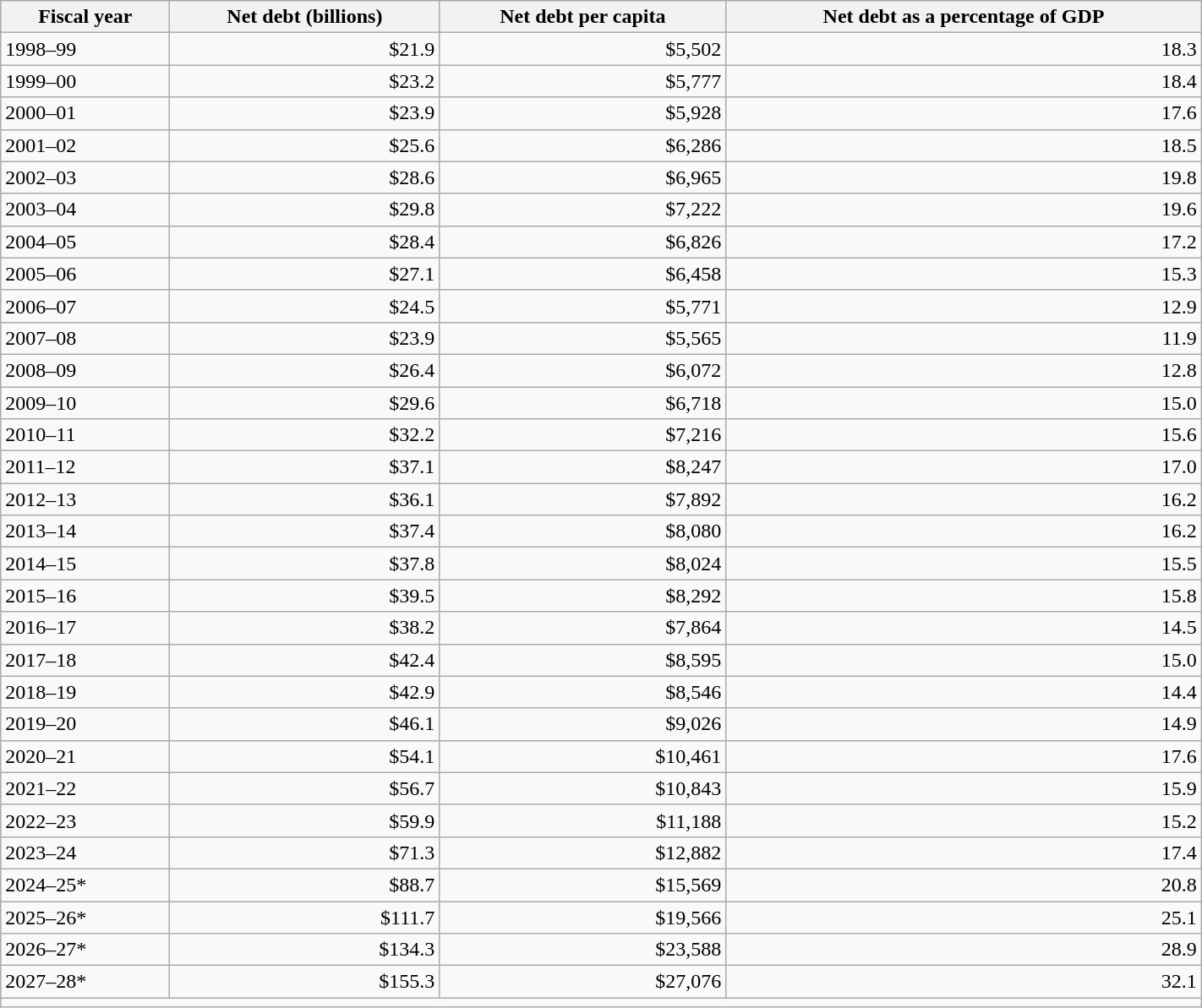<table class="wikitable" style="text-align: right;" width=75%>
<tr>
<th>Fiscal year</th>
<th>Net debt (billions)</th>
<th>Net debt per capita</th>
<th>Net debt as a percentage of GDP</th>
</tr>
<tr>
<td style="text-align: left;">1998–99</td>
<td>$21.9</td>
<td>$5,502</td>
<td>18.3</td>
</tr>
<tr>
<td style="text-align: left;">1999–00</td>
<td>$23.2</td>
<td>$5,777</td>
<td>18.4</td>
</tr>
<tr>
<td style="text-align: left;">2000–01</td>
<td>$23.9</td>
<td>$5,928</td>
<td>17.6</td>
</tr>
<tr>
<td style="text-align: left;">2001–02</td>
<td>$25.6</td>
<td>$6,286</td>
<td>18.5</td>
</tr>
<tr>
<td style="text-align: left;">2002–03</td>
<td>$28.6</td>
<td>$6,965</td>
<td>19.8</td>
</tr>
<tr>
<td style="text-align: left;">2003–04</td>
<td>$29.8</td>
<td>$7,222</td>
<td>19.6</td>
</tr>
<tr>
<td style="text-align: left;">2004–05</td>
<td>$28.4</td>
<td>$6,826</td>
<td>17.2</td>
</tr>
<tr>
<td style="text-align: left;">2005–06</td>
<td>$27.1</td>
<td>$6,458</td>
<td>15.3</td>
</tr>
<tr>
<td style="text-align: left;">2006–07</td>
<td>$24.5</td>
<td>$5,771</td>
<td>12.9</td>
</tr>
<tr>
<td style="text-align: left;">2007–08</td>
<td>$23.9</td>
<td>$5,565</td>
<td>11.9</td>
</tr>
<tr>
<td style="text-align: left;">2008–09</td>
<td>$26.4</td>
<td>$6,072</td>
<td>12.8</td>
</tr>
<tr>
<td style="text-align: left;">2009–10</td>
<td>$29.6</td>
<td>$6,718</td>
<td>15.0</td>
</tr>
<tr>
<td style="text-align: left;">2010–11</td>
<td>$32.2</td>
<td>$7,216</td>
<td>15.6</td>
</tr>
<tr>
<td style="text-align: left;">2011–12</td>
<td>$37.1</td>
<td>$8,247</td>
<td>17.0</td>
</tr>
<tr>
<td style="text-align: left;">2012–13</td>
<td>$36.1</td>
<td>$7,892</td>
<td>16.2</td>
</tr>
<tr>
<td style="text-align: left;">2013–14</td>
<td>$37.4</td>
<td>$8,080</td>
<td>16.2</td>
</tr>
<tr>
<td style="text-align: left;">2014–15</td>
<td>$37.8</td>
<td>$8,024</td>
<td>15.5</td>
</tr>
<tr>
<td style="text-align: left;">2015–16</td>
<td>$39.5</td>
<td>$8,292</td>
<td>15.8</td>
</tr>
<tr>
<td style="text-align: left;">2016–17</td>
<td>$38.2</td>
<td>$7,864</td>
<td>14.5</td>
</tr>
<tr>
<td style="text-align: left;">2017–18</td>
<td>$42.4</td>
<td>$8,595</td>
<td>15.0</td>
</tr>
<tr>
<td style="text-align: left;">2018–19</td>
<td>$42.9</td>
<td>$8,546</td>
<td>14.4</td>
</tr>
<tr>
<td style="text-align: left;">2019–20</td>
<td>$46.1</td>
<td>$9,026</td>
<td>14.9</td>
</tr>
<tr>
<td style="text-align: left;">2020–21</td>
<td>$54.1</td>
<td>$10,461</td>
<td>17.6</td>
</tr>
<tr>
<td style="text-align: left;">2021–22</td>
<td>$56.7</td>
<td>$10,843</td>
<td>15.9</td>
</tr>
<tr>
<td style="text-align: left;">2022–23</td>
<td>$59.9</td>
<td>$11,188</td>
<td>15.2</td>
</tr>
<tr>
<td style="text-align: left;">2023–24</td>
<td>$71.3</td>
<td>$12,882</td>
<td>17.4</td>
</tr>
<tr>
<td style="text-align: left;">2024–25*</td>
<td>$88.7</td>
<td>$15,569</td>
<td>20.8</td>
</tr>
<tr>
<td style="text-align: left;">2025–26*</td>
<td>$111.7</td>
<td>$19,566</td>
<td>25.1</td>
</tr>
<tr>
<td style="text-align: left;">2026–27*</td>
<td>$134.3</td>
<td>$23,588</td>
<td>28.9</td>
</tr>
<tr>
<td style="text-align: left;">2027–28*</td>
<td>$155.3</td>
<td>$27,076</td>
<td>32.1</td>
</tr>
<tr>
<td colspan="4" style="text-align: left;"></td>
</tr>
</table>
